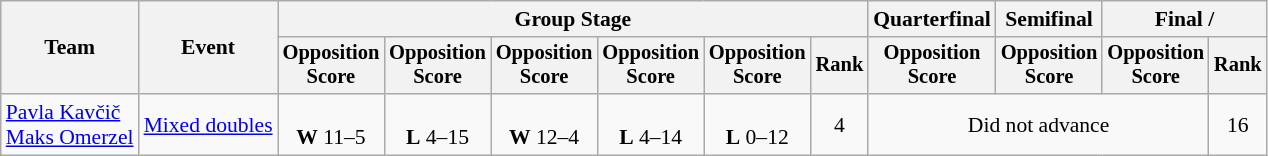<table class="wikitable" style="font-size:90%">
<tr>
<th rowspan=2>Team</th>
<th rowspan=2>Event</th>
<th colspan=6>Group Stage</th>
<th>Quarterfinal</th>
<th>Semifinal</th>
<th colspan=2>Final / </th>
</tr>
<tr style="font-size:95%">
<th>Opposition <br> Score</th>
<th>Opposition <br> Score</th>
<th>Opposition <br> Score</th>
<th>Opposition <br> Score</th>
<th>Opposition <br> Score</th>
<th>Rank</th>
<th>Opposition <br> Score</th>
<th>Opposition <br> Score</th>
<th>Opposition <br> Score</th>
<th>Rank</th>
</tr>
<tr align=center>
<td align="left"><a href='#'>Pavla Kavčič</a><br><a href='#'>Maks Omerzel</a></td>
<td align="left"><a href='#'>Mixed doubles</a></td>
<td><br><strong>W</strong> 11–5</td>
<td><br><strong>L</strong> 4–15</td>
<td><br><strong>W</strong> 12–4</td>
<td><br><strong>L</strong> 4–14</td>
<td><br><strong>L</strong> 0–12</td>
<td>4</td>
<td colspan=3>Did not advance</td>
<td>16</td>
</tr>
</table>
